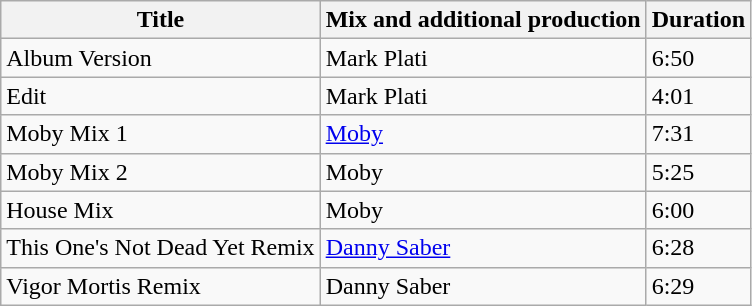<table class="wikitable">
<tr>
<th>Title</th>
<th>Mix and additional production</th>
<th>Duration</th>
</tr>
<tr>
<td>Album Version</td>
<td>Mark Plati</td>
<td>6:50</td>
</tr>
<tr>
<td>Edit</td>
<td>Mark Plati</td>
<td>4:01</td>
</tr>
<tr>
<td>Moby Mix 1</td>
<td><a href='#'>Moby</a></td>
<td>7:31</td>
</tr>
<tr>
<td>Moby Mix 2</td>
<td>Moby</td>
<td>5:25</td>
</tr>
<tr>
<td>House Mix</td>
<td>Moby</td>
<td>6:00</td>
</tr>
<tr>
<td>This One's Not Dead Yet Remix</td>
<td><a href='#'>Danny Saber</a></td>
<td>6:28</td>
</tr>
<tr>
<td>Vigor Mortis Remix</td>
<td>Danny Saber</td>
<td>6:29</td>
</tr>
</table>
